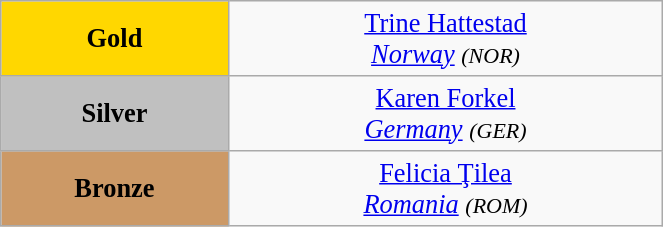<table class="wikitable" style=" text-align:center; font-size:110%;" width="35%">
<tr>
<td bgcolor="gold"><strong>Gold</strong></td>
<td> <a href='#'>Trine Hattestad</a><br><em><a href='#'>Norway</a> <small>(NOR)</small></em></td>
</tr>
<tr>
<td bgcolor="silver"><strong>Silver</strong></td>
<td> <a href='#'>Karen Forkel</a><br><em><a href='#'>Germany</a> <small>(GER)</small></em></td>
</tr>
<tr>
<td bgcolor="CC9966"><strong>Bronze</strong></td>
<td> <a href='#'>Felicia Ţilea</a><br><em><a href='#'>Romania</a> <small>(ROM)</small></em></td>
</tr>
</table>
